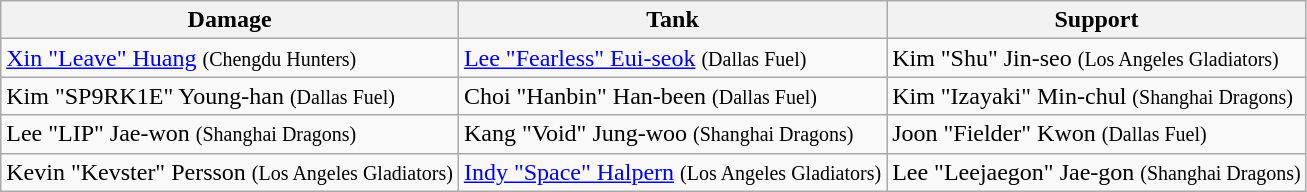<table class="wikitable">
<tr>
<th>Damage</th>
<th>Tank</th>
<th>Support</th>
</tr>
<tr>
<td><a href='#'>Xin "Leave" Huang</a> <small>(Chengdu Hunters)</small></td>
<td><a href='#'>Lee "Fearless" Eui-seok</a> <small>(Dallas Fuel)</small></td>
<td>Kim "Shu" Jin-seo <small>(Los Angeles Gladiators)</small></td>
</tr>
<tr>
<td>Kim "SP9RK1E" Young-han <small>(Dallas Fuel)</small></td>
<td>Choi "Hanbin" Han-been <small>(Dallas Fuel)</small></td>
<td>Kim "Izayaki" Min-chul <small>(Shanghai Dragons)</small></td>
</tr>
<tr>
<td>Lee "LIP" Jae-won <small>(Shanghai Dragons)</small></td>
<td>Kang "Void" Jung-woo <small>(Shanghai Dragons)</small></td>
<td>Joon "Fielder" Kwon <small>(Dallas Fuel)</small></td>
</tr>
<tr>
<td>Kevin "Kevster" Persson <small>(Los Angeles Gladiators)</small></td>
<td><a href='#'>Indy "Space" Halpern</a> <small>(Los Angeles Gladiators)</small></td>
<td>Lee "Leejaegon" Jae-gon <small>(Shanghai Dragons)</small></td>
</tr>
</table>
